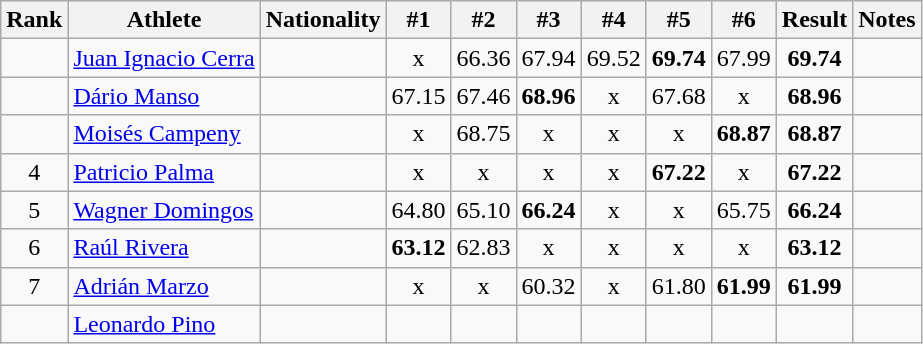<table class="wikitable sortable" style="text-align:center">
<tr>
<th>Rank</th>
<th>Athlete</th>
<th>Nationality</th>
<th>#1</th>
<th>#2</th>
<th>#3</th>
<th>#4</th>
<th>#5</th>
<th>#6</th>
<th>Result</th>
<th>Notes</th>
</tr>
<tr>
<td></td>
<td align="left"><a href='#'>Juan Ignacio Cerra</a></td>
<td align=left></td>
<td>x</td>
<td>66.36</td>
<td>67.94</td>
<td>69.52</td>
<td><strong>69.74</strong></td>
<td>67.99</td>
<td><strong>69.74</strong></td>
<td></td>
</tr>
<tr>
<td></td>
<td align="left"><a href='#'>Dário Manso</a></td>
<td align=left></td>
<td>67.15</td>
<td>67.46</td>
<td><strong>68.96</strong></td>
<td>x</td>
<td>67.68</td>
<td>x</td>
<td><strong>68.96</strong></td>
<td></td>
</tr>
<tr>
<td></td>
<td align="left"><a href='#'>Moisés Campeny</a></td>
<td align=left></td>
<td>x</td>
<td>68.75</td>
<td>x</td>
<td>x</td>
<td>x</td>
<td><strong>68.87</strong></td>
<td><strong>68.87</strong></td>
<td></td>
</tr>
<tr>
<td>4</td>
<td align="left"><a href='#'>Patricio Palma</a></td>
<td align=left></td>
<td>x</td>
<td>x</td>
<td>x</td>
<td>x</td>
<td><strong>67.22</strong></td>
<td>x</td>
<td><strong>67.22</strong></td>
<td></td>
</tr>
<tr>
<td>5</td>
<td align="left"><a href='#'>Wagner Domingos</a></td>
<td align=left></td>
<td>64.80</td>
<td>65.10</td>
<td><strong>66.24</strong></td>
<td>x</td>
<td>x</td>
<td>65.75</td>
<td><strong>66.24</strong></td>
<td></td>
</tr>
<tr>
<td>6</td>
<td align="left"><a href='#'>Raúl Rivera</a></td>
<td align=left></td>
<td><strong>63.12</strong></td>
<td>62.83</td>
<td>x</td>
<td>x</td>
<td>x</td>
<td>x</td>
<td><strong>63.12</strong></td>
<td></td>
</tr>
<tr>
<td>7</td>
<td align="left"><a href='#'>Adrián Marzo</a></td>
<td align=left></td>
<td>x</td>
<td>x</td>
<td>60.32</td>
<td>x</td>
<td>61.80</td>
<td><strong>61.99</strong></td>
<td><strong>61.99</strong></td>
<td></td>
</tr>
<tr>
<td></td>
<td align="left"><a href='#'>Leonardo Pino</a></td>
<td align=left></td>
<td></td>
<td></td>
<td></td>
<td></td>
<td></td>
<td></td>
<td><strong></strong></td>
<td></td>
</tr>
</table>
